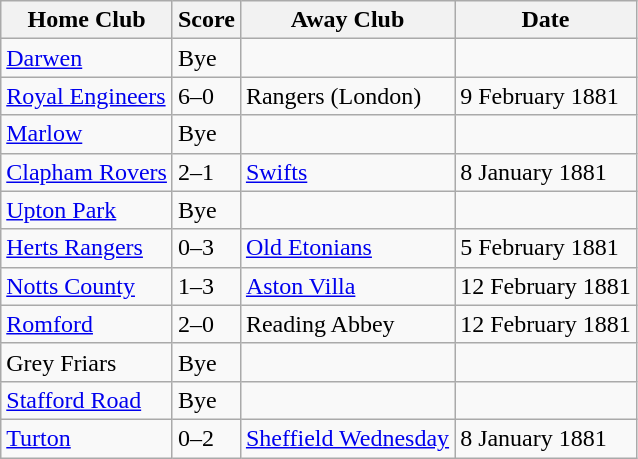<table class="wikitable">
<tr>
<th>Home Club</th>
<th>Score</th>
<th>Away Club</th>
<th>Date</th>
</tr>
<tr>
<td><a href='#'>Darwen</a></td>
<td>Bye</td>
<td></td>
<td></td>
</tr>
<tr>
<td><a href='#'>Royal Engineers</a></td>
<td>6–0</td>
<td>Rangers (London)</td>
<td>9 February 1881</td>
</tr>
<tr>
<td><a href='#'>Marlow</a></td>
<td>Bye</td>
<td></td>
<td></td>
</tr>
<tr>
<td><a href='#'>Clapham Rovers</a></td>
<td>2–1</td>
<td><a href='#'>Swifts</a></td>
<td>8 January 1881</td>
</tr>
<tr>
<td><a href='#'>Upton Park</a></td>
<td>Bye</td>
<td></td>
<td></td>
</tr>
<tr>
<td><a href='#'>Herts Rangers</a></td>
<td>0–3</td>
<td><a href='#'>Old Etonians</a></td>
<td>5 February 1881</td>
</tr>
<tr>
<td><a href='#'>Notts County</a></td>
<td>1–3</td>
<td><a href='#'>Aston Villa</a></td>
<td>12 February 1881</td>
</tr>
<tr>
<td><a href='#'>Romford</a></td>
<td>2–0</td>
<td>Reading Abbey</td>
<td>12 February 1881</td>
</tr>
<tr>
<td>Grey Friars</td>
<td>Bye</td>
<td></td>
<td></td>
</tr>
<tr>
<td><a href='#'>Stafford Road</a></td>
<td>Bye</td>
<td></td>
<td></td>
</tr>
<tr>
<td><a href='#'>Turton</a></td>
<td>0–2</td>
<td><a href='#'>Sheffield Wednesday</a></td>
<td>8 January 1881</td>
</tr>
</table>
